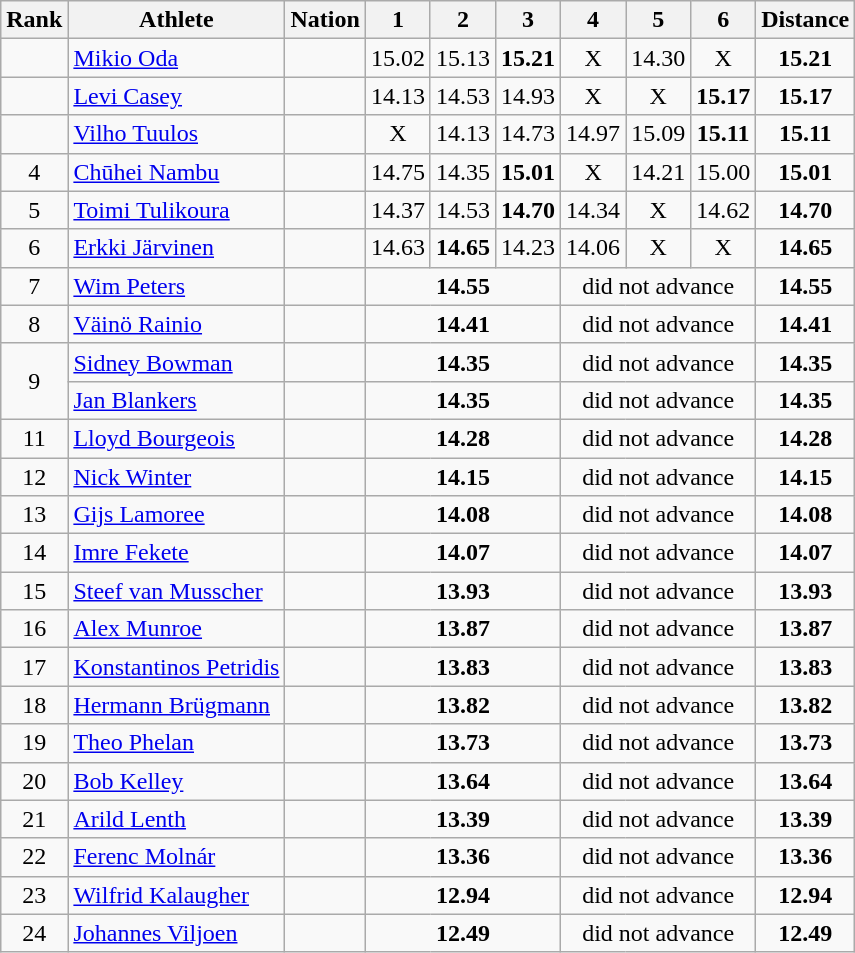<table class="wikitable sortable" style="text-align:center">
<tr>
<th data-sort-type=number>Rank</th>
<th>Athlete</th>
<th>Nation</th>
<th>1</th>
<th>2</th>
<th>3</th>
<th>4</th>
<th>5</th>
<th>6</th>
<th>Distance</th>
</tr>
<tr>
<td></td>
<td align="left"><a href='#'>Mikio Oda</a></td>
<td align="left"></td>
<td>15.02</td>
<td>15.13</td>
<td><strong>15.21</strong></td>
<td data-sort-value=1.00>X</td>
<td>14.30</td>
<td data-sort-value=1.00>X</td>
<td><strong>15.21</strong></td>
</tr>
<tr>
<td></td>
<td align="left"><a href='#'>Levi Casey</a></td>
<td align="left"></td>
<td>14.13</td>
<td>14.53</td>
<td>14.93</td>
<td data-sort-value=1.00>X</td>
<td data-sort-value=1.00>X</td>
<td><strong>15.17</strong></td>
<td><strong>15.17</strong></td>
</tr>
<tr>
<td></td>
<td align="left"><a href='#'>Vilho Tuulos</a></td>
<td align="left"></td>
<td data-sort-value=1.00>X</td>
<td>14.13</td>
<td>14.73</td>
<td>14.97</td>
<td>15.09</td>
<td><strong>15.11</strong></td>
<td><strong>15.11</strong></td>
</tr>
<tr>
<td>4</td>
<td align="left"><a href='#'>Chūhei Nambu</a></td>
<td align="left"></td>
<td>14.75</td>
<td>14.35</td>
<td><strong>15.01</strong></td>
<td data-sort-value=1.00>X</td>
<td>14.21</td>
<td>15.00</td>
<td><strong>15.01</strong></td>
</tr>
<tr>
<td>5</td>
<td align="left"><a href='#'>Toimi Tulikoura</a></td>
<td align="left"></td>
<td>14.37</td>
<td>14.53</td>
<td><strong>14.70</strong></td>
<td>14.34</td>
<td data-sort-value=1.00>X</td>
<td>14.62</td>
<td><strong>14.70</strong></td>
</tr>
<tr>
<td>6</td>
<td align="left"><a href='#'>Erkki Järvinen</a></td>
<td align="left"></td>
<td>14.63</td>
<td><strong>14.65</strong></td>
<td>14.23</td>
<td>14.06</td>
<td data-sort-value=1.00>X</td>
<td data-sort-value=1.00>X</td>
<td><strong>14.65</strong></td>
</tr>
<tr>
<td>7</td>
<td align=left><a href='#'>Wim Peters</a></td>
<td align=left></td>
<td colspan=3><strong>14.55</strong></td>
<td colspan=3>did not advance</td>
<td><strong>14.55</strong></td>
</tr>
<tr>
<td>8</td>
<td align=left><a href='#'>Väinö Rainio</a></td>
<td align=left></td>
<td colspan=3><strong>14.41</strong></td>
<td colspan=3>did not advance</td>
<td><strong>14.41</strong></td>
</tr>
<tr>
<td rowspan=2>9</td>
<td align=left><a href='#'>Sidney Bowman</a></td>
<td align=left></td>
<td colspan=3><strong>14.35</strong></td>
<td colspan=3>did not advance</td>
<td><strong>14.35</strong></td>
</tr>
<tr>
<td align=left><a href='#'>Jan Blankers</a></td>
<td align=left></td>
<td colspan=3><strong>14.35</strong></td>
<td colspan=3>did not advance</td>
<td><strong>14.35</strong></td>
</tr>
<tr>
<td>11</td>
<td align=left><a href='#'>Lloyd Bourgeois</a></td>
<td align=left></td>
<td colspan=3><strong>14.28</strong></td>
<td colspan=3>did not advance</td>
<td><strong>14.28</strong></td>
</tr>
<tr>
<td>12</td>
<td align=left><a href='#'>Nick Winter</a></td>
<td align=left></td>
<td colspan=3><strong>14.15</strong></td>
<td colspan=3>did not advance</td>
<td><strong>14.15</strong></td>
</tr>
<tr>
<td>13</td>
<td align=left><a href='#'>Gijs Lamoree</a></td>
<td align=left></td>
<td colspan=3><strong>14.08</strong></td>
<td colspan=3>did not advance</td>
<td><strong>14.08</strong></td>
</tr>
<tr>
<td>14</td>
<td align=left><a href='#'>Imre Fekete</a></td>
<td align=left></td>
<td colspan=3><strong>14.07</strong></td>
<td colspan=3>did not advance</td>
<td><strong>14.07</strong></td>
</tr>
<tr>
<td>15</td>
<td align=left><a href='#'>Steef van Musscher</a></td>
<td align=left></td>
<td colspan=3><strong>13.93</strong></td>
<td colspan=3>did not advance</td>
<td><strong>13.93</strong></td>
</tr>
<tr>
<td>16</td>
<td align=left><a href='#'>Alex Munroe</a></td>
<td align=left></td>
<td colspan=3><strong>13.87</strong></td>
<td colspan=3>did not advance</td>
<td><strong>13.87</strong></td>
</tr>
<tr>
<td>17</td>
<td align=left><a href='#'>Konstantinos Petridis</a></td>
<td align=left></td>
<td colspan=3><strong>13.83</strong></td>
<td colspan=3>did not advance</td>
<td><strong>13.83</strong></td>
</tr>
<tr>
<td>18</td>
<td align=left><a href='#'>Hermann Brügmann</a></td>
<td align=left></td>
<td colspan=3><strong>13.82</strong></td>
<td colspan=3>did not advance</td>
<td><strong>13.82</strong></td>
</tr>
<tr>
<td>19</td>
<td align=left><a href='#'>Theo Phelan</a></td>
<td align=left></td>
<td colspan=3><strong>13.73</strong></td>
<td colspan=3>did not advance</td>
<td><strong>13.73</strong></td>
</tr>
<tr>
<td>20</td>
<td align=left><a href='#'>Bob Kelley</a></td>
<td align=left></td>
<td colspan=3><strong>13.64</strong></td>
<td colspan=3>did not advance</td>
<td><strong>13.64</strong></td>
</tr>
<tr>
<td>21</td>
<td align=left><a href='#'>Arild Lenth</a></td>
<td align=left></td>
<td colspan=3><strong>13.39</strong></td>
<td colspan=3>did not advance</td>
<td><strong>13.39</strong></td>
</tr>
<tr>
<td>22</td>
<td align=left><a href='#'>Ferenc Molnár</a></td>
<td align=left></td>
<td colspan=3><strong>13.36</strong></td>
<td colspan=3>did not advance</td>
<td><strong>13.36</strong></td>
</tr>
<tr>
<td>23</td>
<td align=left><a href='#'>Wilfrid Kalaugher</a></td>
<td align=left></td>
<td colspan=3><strong>12.94</strong></td>
<td colspan=3>did not advance</td>
<td><strong>12.94</strong></td>
</tr>
<tr>
<td>24</td>
<td align=left><a href='#'>Johannes Viljoen</a></td>
<td align=left></td>
<td colspan=3><strong>12.49</strong></td>
<td colspan=3>did not advance</td>
<td><strong>12.49</strong></td>
</tr>
</table>
